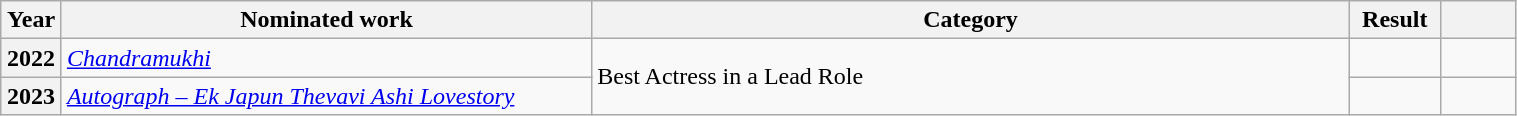<table class="wikitable plainrowheaders" style="width:80%;">
<tr>
<th scope="col" style="width:4%;">Year</th>
<th scope="col" style="width:35%;">Nominated work</th>
<th scope="col" style="width:50%;">Category</th>
<th scope="col" style="width:6%;">Result</th>
<th scope="col" style="width:6%;"></th>
</tr>
<tr>
<th scope="row">2022</th>
<td><em><a href='#'>Chandramukhi</a></em></td>
<td rowspan="2">Best Actress in a Lead Role</td>
<td></td>
<td style="text-align:center;"></td>
</tr>
<tr>
<th scope="row">2023</th>
<td><em><a href='#'>Autograph – Ek Japun Thevavi Ashi Lovestory</a></em></td>
<td></td>
<td style="text-align:center;"></td>
</tr>
</table>
